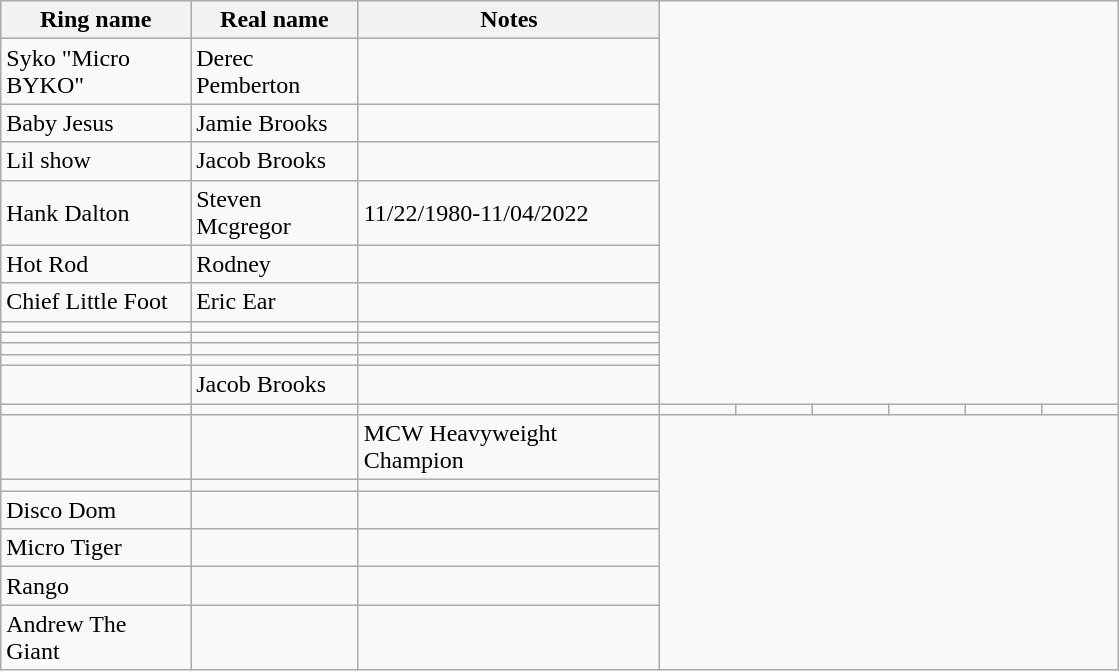<table class="wikitable sortable" align="left center" style="width:59%;">
<tr>
<th style="width:17%;">Ring name</th>
<th style="width:15%;">Real name</th>
<th style="width:27%;">Notes</th>
</tr>
<tr>
<td>Syko "Micro BYKO"</td>
<td>Derec Pemberton</td>
<td></td>
</tr>
<tr>
<td>Baby Jesus</td>
<td>Jamie Brooks</td>
<td></td>
</tr>
<tr>
<td>Lil show</td>
<td>Jacob Brooks</td>
<td></td>
</tr>
<tr>
<td>Hank Dalton</td>
<td>Steven Mcgregor</td>
<td>11/22/1980-11/04/2022</td>
</tr>
<tr>
<td>Hot Rod</td>
<td>Rodney</td>
<td></td>
</tr>
<tr>
<td>Chief Little Foot</td>
<td>Eric Ear</td>
<td></td>
</tr>
<tr>
<td></td>
<td></td>
<td></td>
</tr>
<tr>
<td></td>
<td></td>
<td></td>
</tr>
<tr>
<td></td>
<td></td>
<td></td>
</tr>
<tr>
<td></td>
<td></td>
<td></td>
</tr>
<tr>
<td></td>
<td>Jacob Brooks</td>
<td></td>
</tr>
<tr>
<td></td>
<td></td>
<td></td>
<td></td>
<td></td>
<td></td>
<td></td>
<td></td>
<td></td>
</tr>
<tr>
<td></td>
<td></td>
<td>MCW Heavyweight Champion</td>
</tr>
<tr>
<td></td>
<td></td>
<td></td>
</tr>
<tr>
<td>Disco Dom</td>
<td></td>
<td></td>
</tr>
<tr>
<td>Micro Tiger</td>
<td></td>
<td></td>
</tr>
<tr>
<td>Rango</td>
<td></td>
<td></td>
</tr>
<tr>
<td>Andrew The Giant</td>
<td></td>
<td></td>
</tr>
</table>
